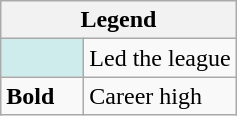<table class="wikitable">
<tr>
<th colspan="2">Legend</th>
</tr>
<tr>
<td style="background:#cfecec; width:3em;"></td>
<td>Led the league</td>
</tr>
<tr>
<td><strong>Bold</strong></td>
<td>Career high</td>
</tr>
</table>
